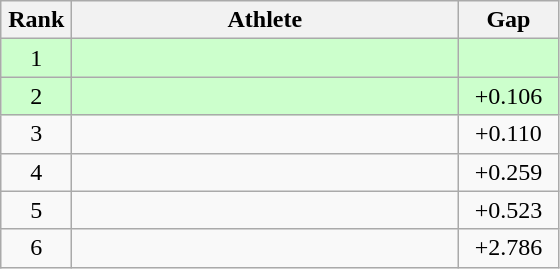<table class=wikitable style="text-align:center">
<tr>
<th width=40>Rank</th>
<th width=250>Athlete</th>
<th width=60>Gap</th>
</tr>
<tr bgcolor="ccffcc">
<td>1</td>
<td align=left></td>
<td></td>
</tr>
<tr bgcolor="ccffcc">
<td>2</td>
<td align=left></td>
<td>+0.106</td>
</tr>
<tr>
<td>3</td>
<td align=left></td>
<td>+0.110</td>
</tr>
<tr>
<td>4</td>
<td align=left></td>
<td>+0.259</td>
</tr>
<tr>
<td>5</td>
<td align=left></td>
<td>+0.523</td>
</tr>
<tr>
<td>6</td>
<td align=left></td>
<td>+2.786</td>
</tr>
</table>
